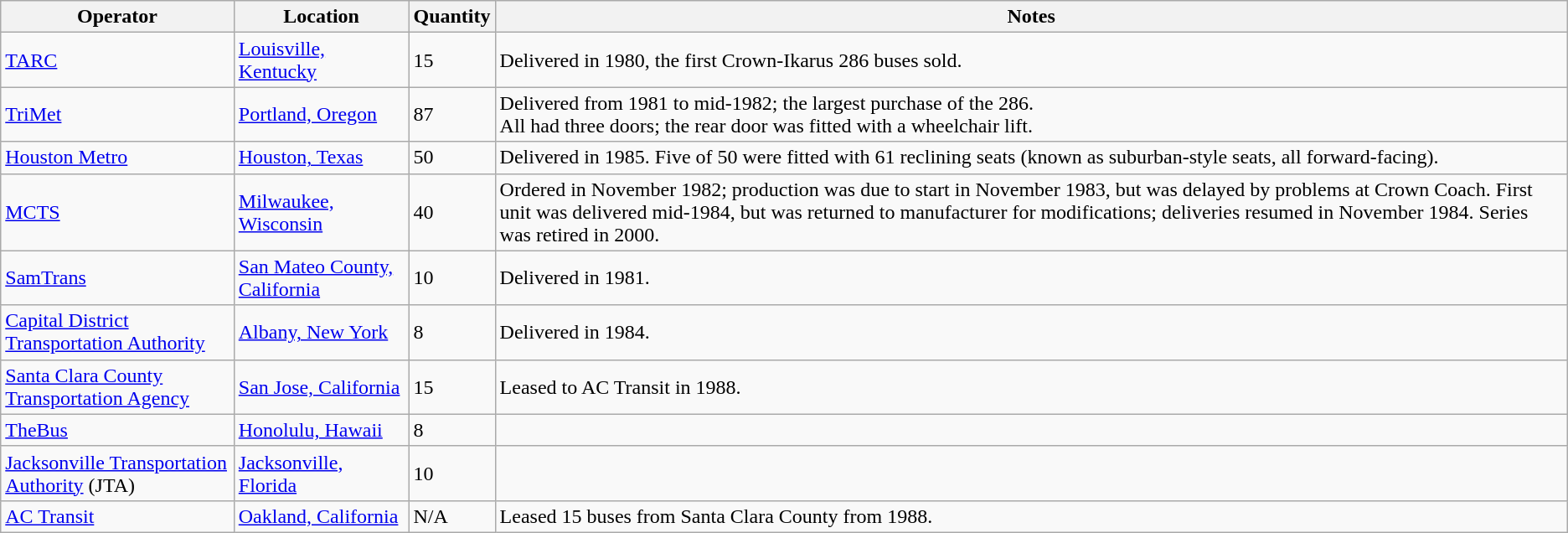<table class="wikitable">
<tr>
<th>Operator</th>
<th>Location</th>
<th>Quantity</th>
<th>Notes</th>
</tr>
<tr>
<td><a href='#'>TARC</a></td>
<td><a href='#'>Louisville, Kentucky</a></td>
<td>15</td>
<td>Delivered in 1980, the first Crown-Ikarus 286 buses sold.</td>
</tr>
<tr>
<td><a href='#'>TriMet</a></td>
<td><a href='#'>Portland, Oregon</a></td>
<td>87</td>
<td>Delivered from 1981 to mid-1982; the largest purchase of the 286.<br> All had three doors; the rear door was fitted with a wheelchair lift.</td>
</tr>
<tr>
<td><a href='#'>Houston Metro</a></td>
<td><a href='#'>Houston, Texas</a></td>
<td>50</td>
<td>Delivered in 1985. Five of 50 were fitted with 61 reclining seats (known as suburban-style seats, all forward-facing).</td>
</tr>
<tr>
<td><a href='#'>MCTS</a></td>
<td><a href='#'>Milwaukee, Wisconsin</a></td>
<td>40</td>
<td>Ordered in November 1982; production was due to start in November 1983, but was delayed by problems at Crown Coach.  First unit was delivered mid-1984, but was returned to manufacturer for modifications; deliveries resumed in November 1984. Series was retired in 2000.</td>
</tr>
<tr>
<td><a href='#'>SamTrans</a></td>
<td><a href='#'>San Mateo County, California</a></td>
<td>10</td>
<td>Delivered in 1981.</td>
</tr>
<tr>
<td><a href='#'>Capital District Transportation Authority</a></td>
<td><a href='#'>Albany, New York</a></td>
<td>8</td>
<td>Delivered in 1984.</td>
</tr>
<tr>
<td><a href='#'>Santa Clara County Transportation Agency</a></td>
<td><a href='#'>San Jose, California</a></td>
<td>15</td>
<td>Leased to AC Transit in 1988.</td>
</tr>
<tr>
<td><a href='#'>TheBus</a></td>
<td><a href='#'>Honolulu, Hawaii</a></td>
<td>8</td>
<td></td>
</tr>
<tr>
<td><a href='#'>Jacksonville Transportation Authority</a> (JTA)</td>
<td><a href='#'>Jacksonville, Florida</a></td>
<td>10</td>
<td></td>
</tr>
<tr>
<td><a href='#'>AC Transit</a></td>
<td><a href='#'>Oakland, California</a></td>
<td>N/A</td>
<td>Leased 15 buses from Santa Clara County from 1988.</td>
</tr>
</table>
